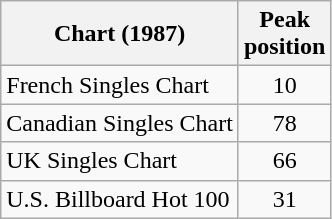<table class="wikitable sortable">
<tr>
<th>Chart (1987)</th>
<th>Peak<br>position</th>
</tr>
<tr>
<td align="left">French Singles Chart</td>
<td style="text-align:center;">10</td>
</tr>
<tr>
<td align="left">Canadian Singles Chart</td>
<td style="text-align:center;">78</td>
</tr>
<tr>
<td align="left">UK Singles Chart</td>
<td style="text-align:center;">66</td>
</tr>
<tr>
<td align="left">U.S. Billboard Hot 100</td>
<td style="text-align:center;">31</td>
</tr>
</table>
